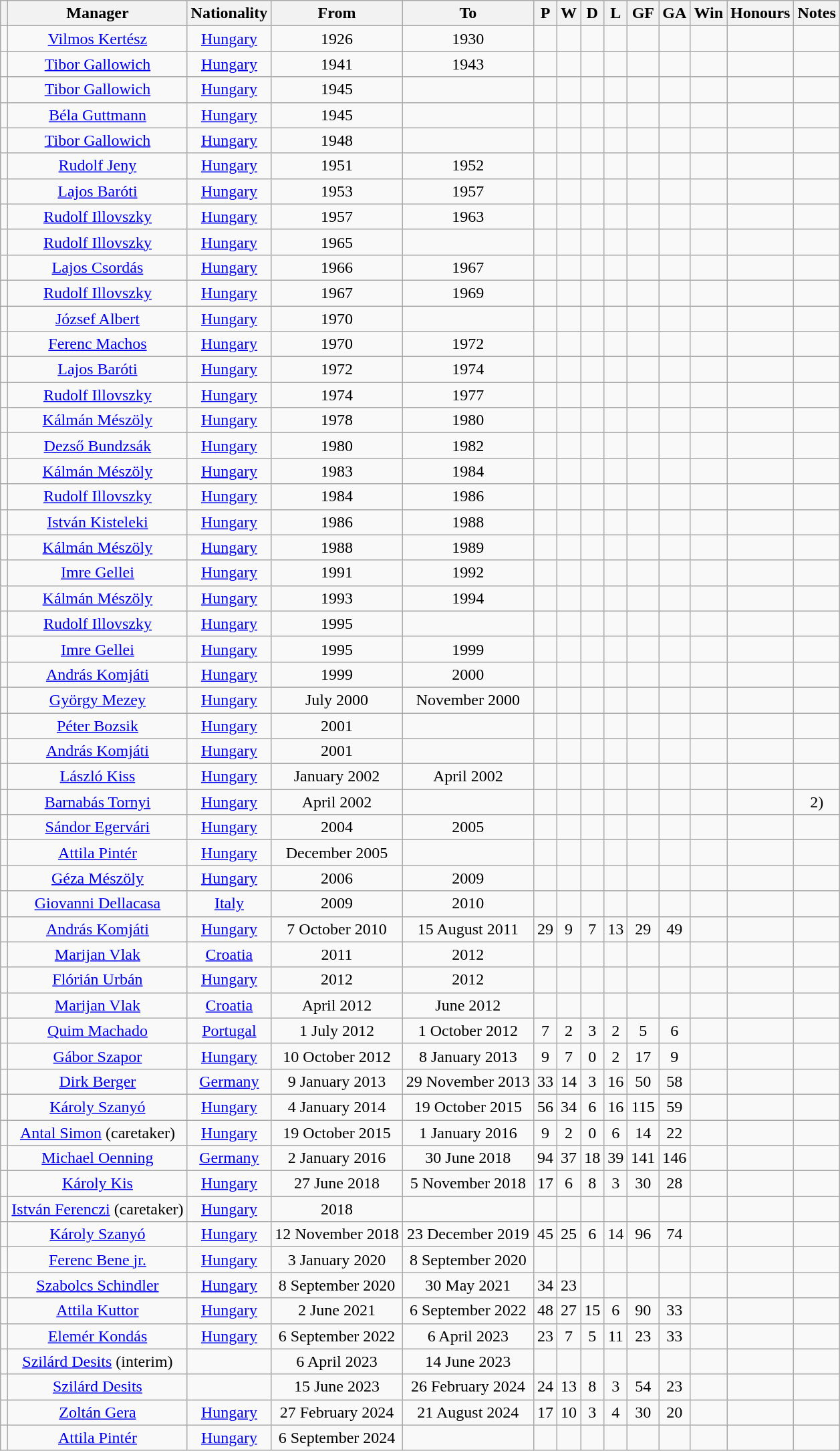<table class="wikitable plainrowheaders sortable" style="text-align:center">
<tr>
<th></th>
<th>Manager</th>
<th>Nationality</th>
<th>From</th>
<th>To</th>
<th>P</th>
<th>W</th>
<th>D</th>
<th>L</th>
<th>GF</th>
<th>GA</th>
<th>Win</th>
<th>Honours</th>
<th>Notes</th>
</tr>
<tr>
<td></td>
<td><a href='#'>Vilmos Kertész</a></td>
<td> <a href='#'>Hungary</a></td>
<td>1926</td>
<td>1930</td>
<td></td>
<td></td>
<td></td>
<td></td>
<td></td>
<td></td>
<td></td>
<td></td>
<td></td>
</tr>
<tr>
<td></td>
<td><a href='#'>Tibor Gallowich</a></td>
<td> <a href='#'>Hungary</a></td>
<td>1941</td>
<td>1943</td>
<td></td>
<td></td>
<td></td>
<td></td>
<td></td>
<td></td>
<td></td>
<td></td>
<td></td>
</tr>
<tr>
<td></td>
<td><a href='#'>Tibor Gallowich</a></td>
<td> <a href='#'>Hungary</a></td>
<td>1945</td>
<td></td>
<td></td>
<td></td>
<td></td>
<td></td>
<td></td>
<td></td>
<td></td>
<td></td>
<td></td>
</tr>
<tr>
<td></td>
<td><a href='#'>Béla Guttmann</a></td>
<td> <a href='#'>Hungary</a></td>
<td>1945</td>
<td></td>
<td></td>
<td></td>
<td></td>
<td></td>
<td></td>
<td></td>
<td></td>
<td></td>
<td></td>
</tr>
<tr>
<td></td>
<td><a href='#'>Tibor Gallowich</a></td>
<td> <a href='#'>Hungary</a></td>
<td>1948</td>
<td></td>
<td></td>
<td></td>
<td></td>
<td></td>
<td></td>
<td></td>
<td></td>
<td></td>
<td></td>
</tr>
<tr>
<td></td>
<td><a href='#'>Rudolf Jeny</a></td>
<td> <a href='#'>Hungary</a></td>
<td>1951</td>
<td>1952</td>
<td></td>
<td></td>
<td></td>
<td></td>
<td></td>
<td></td>
<td></td>
<td></td>
<td></td>
</tr>
<tr>
<td></td>
<td><a href='#'>Lajos Baróti</a></td>
<td> <a href='#'>Hungary</a></td>
<td>1953</td>
<td>1957</td>
<td></td>
<td></td>
<td></td>
<td></td>
<td></td>
<td></td>
<td></td>
<td></td>
<td></td>
</tr>
<tr>
<td></td>
<td><a href='#'>Rudolf Illovszky</a></td>
<td> <a href='#'>Hungary</a></td>
<td>1957</td>
<td>1963</td>
<td></td>
<td></td>
<td></td>
<td></td>
<td></td>
<td></td>
<td></td>
<td></td>
<td></td>
</tr>
<tr>
<td></td>
<td><a href='#'>Rudolf Illovszky</a></td>
<td> <a href='#'>Hungary</a></td>
<td>1965</td>
<td></td>
<td></td>
<td></td>
<td></td>
<td></td>
<td></td>
<td></td>
<td></td>
<td></td>
<td></td>
</tr>
<tr>
<td></td>
<td><a href='#'>Lajos Csordás</a></td>
<td> <a href='#'>Hungary</a></td>
<td>1966</td>
<td>1967</td>
<td></td>
<td></td>
<td></td>
<td></td>
<td></td>
<td></td>
<td></td>
<td></td>
<td></td>
</tr>
<tr>
<td></td>
<td><a href='#'>Rudolf Illovszky</a></td>
<td> <a href='#'>Hungary</a></td>
<td>1967</td>
<td>1969</td>
<td></td>
<td></td>
<td></td>
<td></td>
<td></td>
<td></td>
<td></td>
<td></td>
<td></td>
</tr>
<tr>
<td></td>
<td><a href='#'>József Albert</a></td>
<td> <a href='#'>Hungary</a></td>
<td>1970</td>
<td></td>
<td></td>
<td></td>
<td></td>
<td></td>
<td></td>
<td></td>
<td></td>
<td></td>
<td></td>
</tr>
<tr>
<td></td>
<td><a href='#'>Ferenc Machos</a></td>
<td> <a href='#'>Hungary</a></td>
<td>1970</td>
<td>1972</td>
<td></td>
<td></td>
<td></td>
<td></td>
<td></td>
<td></td>
<td></td>
<td></td>
<td></td>
</tr>
<tr>
<td></td>
<td><a href='#'>Lajos Baróti</a></td>
<td> <a href='#'>Hungary</a></td>
<td>1972</td>
<td>1974</td>
<td></td>
<td></td>
<td></td>
<td></td>
<td></td>
<td></td>
<td></td>
<td></td>
<td></td>
</tr>
<tr>
<td></td>
<td><a href='#'>Rudolf Illovszky</a></td>
<td> <a href='#'>Hungary</a></td>
<td>1974</td>
<td>1977</td>
<td></td>
<td></td>
<td></td>
<td></td>
<td></td>
<td></td>
<td></td>
<td></td>
<td></td>
</tr>
<tr>
<td></td>
<td><a href='#'>Kálmán Mészöly</a></td>
<td> <a href='#'>Hungary</a></td>
<td>1978</td>
<td>1980</td>
<td></td>
<td></td>
<td></td>
<td></td>
<td></td>
<td></td>
<td></td>
<td></td>
<td></td>
</tr>
<tr>
<td></td>
<td><a href='#'>Dezső Bundzsák</a></td>
<td> <a href='#'>Hungary</a></td>
<td>1980</td>
<td>1982</td>
<td></td>
<td></td>
<td></td>
<td></td>
<td></td>
<td></td>
<td></td>
<td></td>
<td></td>
</tr>
<tr>
<td></td>
<td><a href='#'>Kálmán Mészöly</a></td>
<td> <a href='#'>Hungary</a></td>
<td>1983</td>
<td>1984</td>
<td></td>
<td></td>
<td></td>
<td></td>
<td></td>
<td></td>
<td></td>
<td></td>
<td></td>
</tr>
<tr>
<td></td>
<td><a href='#'>Rudolf Illovszky</a></td>
<td> <a href='#'>Hungary</a></td>
<td>1984</td>
<td>1986</td>
<td></td>
<td></td>
<td></td>
<td></td>
<td></td>
<td></td>
<td></td>
<td></td>
<td></td>
</tr>
<tr>
<td></td>
<td><a href='#'>István Kisteleki</a></td>
<td> <a href='#'>Hungary</a></td>
<td>1986</td>
<td>1988</td>
<td></td>
<td></td>
<td></td>
<td></td>
<td></td>
<td></td>
<td></td>
<td></td>
<td></td>
</tr>
<tr>
<td></td>
<td><a href='#'>Kálmán Mészöly</a></td>
<td> <a href='#'>Hungary</a></td>
<td>1988</td>
<td>1989</td>
<td></td>
<td></td>
<td></td>
<td></td>
<td></td>
<td></td>
<td></td>
<td></td>
<td></td>
</tr>
<tr>
<td></td>
<td><a href='#'>Imre Gellei</a></td>
<td> <a href='#'>Hungary</a></td>
<td>1991</td>
<td>1992</td>
<td></td>
<td></td>
<td></td>
<td></td>
<td></td>
<td></td>
<td></td>
<td></td>
<td></td>
</tr>
<tr>
<td></td>
<td><a href='#'>Kálmán Mészöly</a></td>
<td> <a href='#'>Hungary</a></td>
<td>1993</td>
<td>1994</td>
<td></td>
<td></td>
<td></td>
<td></td>
<td></td>
<td></td>
<td></td>
<td></td>
<td></td>
</tr>
<tr>
<td></td>
<td><a href='#'>Rudolf Illovszky</a></td>
<td> <a href='#'>Hungary</a></td>
<td>1995</td>
<td></td>
<td></td>
<td></td>
<td></td>
<td></td>
<td></td>
<td></td>
<td></td>
<td></td>
<td></td>
</tr>
<tr>
<td></td>
<td><a href='#'>Imre Gellei</a></td>
<td> <a href='#'>Hungary</a></td>
<td>1995</td>
<td>1999</td>
<td></td>
<td></td>
<td></td>
<td></td>
<td></td>
<td></td>
<td></td>
<td></td>
<td></td>
</tr>
<tr>
<td></td>
<td><a href='#'>András Komjáti</a></td>
<td> <a href='#'>Hungary</a></td>
<td>1999</td>
<td>2000</td>
<td></td>
<td></td>
<td></td>
<td></td>
<td></td>
<td></td>
<td></td>
<td></td>
<td></td>
</tr>
<tr>
<td></td>
<td><a href='#'>György Mezey</a></td>
<td> <a href='#'>Hungary</a></td>
<td>July 2000</td>
<td>November 2000</td>
<td></td>
<td></td>
<td></td>
<td></td>
<td></td>
<td></td>
<td></td>
<td></td>
<td></td>
</tr>
<tr>
<td></td>
<td><a href='#'>Péter Bozsik</a></td>
<td> <a href='#'>Hungary</a></td>
<td>2001</td>
<td></td>
<td></td>
<td></td>
<td></td>
<td></td>
<td></td>
<td></td>
<td></td>
<td></td>
<td></td>
</tr>
<tr>
<td></td>
<td><a href='#'>András Komjáti</a></td>
<td> <a href='#'>Hungary</a></td>
<td>2001</td>
<td></td>
<td></td>
<td></td>
<td></td>
<td></td>
<td></td>
<td></td>
<td></td>
<td></td>
<td></td>
</tr>
<tr>
<td></td>
<td><a href='#'>László Kiss</a></td>
<td> <a href='#'>Hungary</a></td>
<td>January 2002</td>
<td>April 2002</td>
<td></td>
<td></td>
<td></td>
<td></td>
<td></td>
<td></td>
<td></td>
<td></td>
<td></td>
</tr>
<tr>
<td></td>
<td><a href='#'>Barnabás Tornyi</a></td>
<td> <a href='#'>Hungary</a></td>
<td>April 2002</td>
<td></td>
<td></td>
<td></td>
<td></td>
<td></td>
<td></td>
<td></td>
<td></td>
<td></td>
<td>2)</td>
</tr>
<tr>
<td></td>
<td><a href='#'>Sándor Egervári</a></td>
<td> <a href='#'>Hungary</a></td>
<td>2004</td>
<td>2005</td>
<td></td>
<td></td>
<td></td>
<td></td>
<td></td>
<td></td>
<td></td>
<td></td>
<td></td>
</tr>
<tr>
<td></td>
<td><a href='#'>Attila Pintér</a></td>
<td> <a href='#'>Hungary</a></td>
<td>December 2005</td>
<td></td>
<td></td>
<td></td>
<td></td>
<td></td>
<td></td>
<td></td>
<td></td>
<td></td>
<td></td>
</tr>
<tr>
<td></td>
<td><a href='#'>Géza Mészöly</a></td>
<td> <a href='#'>Hungary</a></td>
<td>2006</td>
<td>2009</td>
<td></td>
<td></td>
<td></td>
<td></td>
<td></td>
<td></td>
<td></td>
<td></td>
<td></td>
</tr>
<tr>
<td></td>
<td><a href='#'>Giovanni Dellacasa</a></td>
<td> <a href='#'>Italy</a></td>
<td>2009</td>
<td>2010</td>
<td></td>
<td></td>
<td></td>
<td></td>
<td></td>
<td></td>
<td></td>
<td></td>
<td></td>
</tr>
<tr>
<td></td>
<td><a href='#'>András Komjáti</a></td>
<td> <a href='#'>Hungary</a></td>
<td>7 October 2010</td>
<td>15 August 2011</td>
<td>29</td>
<td>9</td>
<td>7</td>
<td>13</td>
<td>29</td>
<td>49</td>
<td></td>
<td></td>
<td></td>
</tr>
<tr>
<td></td>
<td><a href='#'>Marijan Vlak</a></td>
<td> <a href='#'>Croatia</a></td>
<td>2011</td>
<td>2012</td>
<td></td>
<td></td>
<td></td>
<td></td>
<td></td>
<td></td>
<td></td>
<td></td>
<td></td>
</tr>
<tr>
<td></td>
<td><a href='#'>Flórián Urbán</a></td>
<td> <a href='#'>Hungary</a></td>
<td>2012</td>
<td>2012</td>
<td></td>
<td></td>
<td></td>
<td></td>
<td></td>
<td></td>
<td></td>
<td></td>
<td></td>
</tr>
<tr>
<td></td>
<td><a href='#'>Marijan Vlak</a></td>
<td> <a href='#'>Croatia</a></td>
<td>April 2012</td>
<td>June 2012</td>
<td></td>
<td></td>
<td></td>
<td></td>
<td></td>
<td></td>
<td></td>
<td></td>
<td></td>
</tr>
<tr>
<td></td>
<td><a href='#'>Quim Machado</a></td>
<td> <a href='#'>Portugal</a></td>
<td>1 July 2012</td>
<td>1 October 2012</td>
<td>7</td>
<td>2</td>
<td>3</td>
<td>2</td>
<td>5</td>
<td>6</td>
<td></td>
<td></td>
<td></td>
</tr>
<tr>
<td></td>
<td><a href='#'>Gábor Szapor</a></td>
<td> <a href='#'>Hungary</a></td>
<td>10 October 2012</td>
<td>8 January 2013</td>
<td>9</td>
<td>7</td>
<td>0</td>
<td>2</td>
<td>17</td>
<td>9</td>
<td></td>
<td></td>
<td></td>
</tr>
<tr>
<td></td>
<td><a href='#'>Dirk Berger</a></td>
<td> <a href='#'>Germany</a></td>
<td>9 January 2013</td>
<td>29 November 2013</td>
<td>33</td>
<td>14</td>
<td>3</td>
<td>16</td>
<td>50</td>
<td>58</td>
<td></td>
<td></td>
<td></td>
</tr>
<tr>
<td></td>
<td><a href='#'>Károly Szanyó</a></td>
<td> <a href='#'>Hungary</a></td>
<td>4 January 2014</td>
<td>19 October 2015</td>
<td>56</td>
<td>34</td>
<td>6</td>
<td>16</td>
<td>115</td>
<td>59</td>
<td></td>
<td></td>
<td></td>
</tr>
<tr>
<td></td>
<td><a href='#'>Antal Simon</a> (caretaker)</td>
<td> <a href='#'>Hungary</a></td>
<td>19 October 2015</td>
<td>1 January 2016</td>
<td>9</td>
<td>2</td>
<td>0</td>
<td>6</td>
<td>14</td>
<td>22</td>
<td></td>
<td></td>
<td></td>
</tr>
<tr>
<td></td>
<td><a href='#'>Michael Oenning</a></td>
<td> <a href='#'>Germany</a></td>
<td>2 January 2016</td>
<td>30 June 2018</td>
<td>94</td>
<td>37</td>
<td>18</td>
<td>39</td>
<td>141</td>
<td>146</td>
<td></td>
<td></td>
<td></td>
</tr>
<tr>
<td></td>
<td><a href='#'>Károly Kis</a></td>
<td> <a href='#'>Hungary</a></td>
<td>27 June 2018</td>
<td>5 November 2018</td>
<td>17</td>
<td>6</td>
<td>8</td>
<td>3</td>
<td>30</td>
<td>28</td>
<td></td>
<td></td>
<td></td>
</tr>
<tr>
<td></td>
<td><a href='#'>István Ferenczi</a> (caretaker)</td>
<td> <a href='#'>Hungary</a></td>
<td>2018</td>
<td></td>
<td></td>
<td></td>
<td></td>
<td></td>
<td></td>
<td></td>
<td></td>
<td></td>
<td></td>
</tr>
<tr>
<td></td>
<td><a href='#'>Károly Szanyó</a></td>
<td> <a href='#'>Hungary</a></td>
<td>12 November 2018</td>
<td>23 December 2019</td>
<td>45</td>
<td>25</td>
<td>6</td>
<td>14</td>
<td>96</td>
<td>74</td>
<td></td>
<td></td>
<td></td>
</tr>
<tr>
<td></td>
<td><a href='#'>Ferenc Bene jr.</a></td>
<td> <a href='#'>Hungary</a></td>
<td>3 January 2020</td>
<td>8 September 2020</td>
<td></td>
<td></td>
<td></td>
<td></td>
<td></td>
<td></td>
<td></td>
<td></td>
<td></td>
</tr>
<tr>
<td></td>
<td><a href='#'>Szabolcs Schindler</a></td>
<td> <a href='#'>Hungary</a></td>
<td>8 September 2020</td>
<td>30 May 2021</td>
<td>34</td>
<td>23</td>
<td></td>
<td></td>
<td></td>
<td></td>
<td></td>
<td></td>
<td></td>
</tr>
<tr>
<td></td>
<td><a href='#'>Attila Kuttor</a></td>
<td> <a href='#'>Hungary</a></td>
<td>2 June 2021</td>
<td>6 September 2022</td>
<td>48</td>
<td>27</td>
<td>15</td>
<td>6</td>
<td>90</td>
<td>33</td>
<td></td>
<td></td>
<td></td>
</tr>
<tr>
<td></td>
<td><a href='#'>Elemér Kondás</a></td>
<td> <a href='#'>Hungary</a></td>
<td>6 September 2022</td>
<td>6 April 2023</td>
<td>23</td>
<td>7</td>
<td>5</td>
<td>11</td>
<td>23</td>
<td>33</td>
<td></td>
<td></td>
<td></td>
</tr>
<tr>
<td></td>
<td><a href='#'>Szilárd Desits</a> (interim)</td>
<td></td>
<td>6 April 2023</td>
<td>14 June 2023</td>
<td></td>
<td></td>
<td></td>
<td></td>
<td></td>
<td></td>
<td></td>
<td></td>
<td></td>
</tr>
<tr>
<td></td>
<td><a href='#'>Szilárd Desits</a></td>
<td></td>
<td>15 June 2023</td>
<td>26 February 2024</td>
<td>24</td>
<td>13</td>
<td>8</td>
<td>3</td>
<td>54</td>
<td>23</td>
<td></td>
<td></td>
<td></td>
</tr>
<tr>
<td></td>
<td><a href='#'>Zoltán Gera</a></td>
<td> <a href='#'>Hungary</a></td>
<td>27 February 2024</td>
<td>21 August 2024</td>
<td>17</td>
<td>10</td>
<td>3</td>
<td>4</td>
<td>30</td>
<td>20</td>
<td></td>
<td></td>
<td></td>
</tr>
<tr>
<td></td>
<td><a href='#'>Attila Pintér</a></td>
<td> <a href='#'>Hungary</a></td>
<td>6 September 2024</td>
<td></td>
<td></td>
<td></td>
<td></td>
<td></td>
<td></td>
<td></td>
<td></td>
<td></td>
<td></td>
</tr>
</table>
